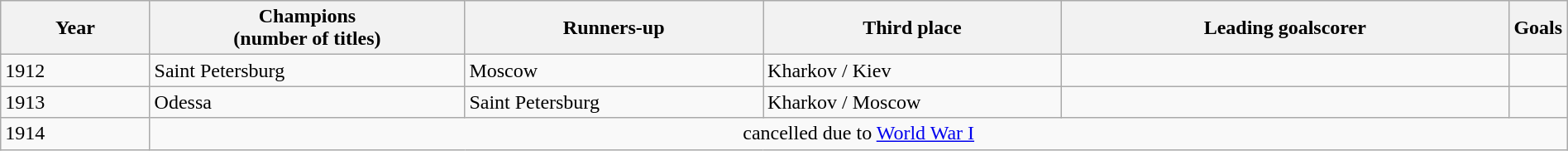<table class="wikitable" style="width:100%;">
<tr>
<th width=9%>Year</th>
<th width=19%>Champions<br>(number of titles)</th>
<th width=18%>Runners-up</th>
<th width=18%>Third place</th>
<th width=27%>Leading goalscorer</th>
<th width=1%>Goals</th>
</tr>
<tr>
<td>1912</td>
<td>Saint Petersburg</td>
<td>Moscow</td>
<td>Kharkov / Kiev</td>
<td></td>
<td></td>
</tr>
<tr>
<td>1913</td>
<td>Odessa</td>
<td>Saint Petersburg</td>
<td>Kharkov / Moscow</td>
<td></td>
<td></td>
</tr>
<tr>
<td>1914</td>
<td colspan=5 align=center>cancelled due to <a href='#'>World War I</a></td>
</tr>
</table>
